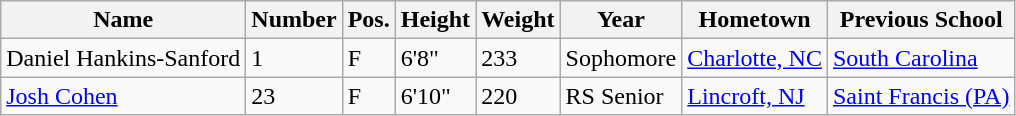<table class="wikitable sortable" border="1">
<tr>
<th>Name</th>
<th>Number</th>
<th>Pos.</th>
<th>Height</th>
<th>Weight</th>
<th>Year</th>
<th>Hometown</th>
<th class="unsortable">Previous School</th>
</tr>
<tr>
<td>Daniel Hankins-Sanford</td>
<td>1</td>
<td>F</td>
<td>6'8"</td>
<td>233</td>
<td>Sophomore</td>
<td><a href='#'>Charlotte, NC</a></td>
<td><a href='#'>South Carolina</a></td>
</tr>
<tr>
<td><a href='#'>Josh Cohen</a></td>
<td>23</td>
<td>F</td>
<td>6'10"</td>
<td>220</td>
<td>RS Senior</td>
<td><a href='#'>Lincroft, NJ</a></td>
<td><a href='#'>Saint Francis (PA)</a></td>
</tr>
</table>
